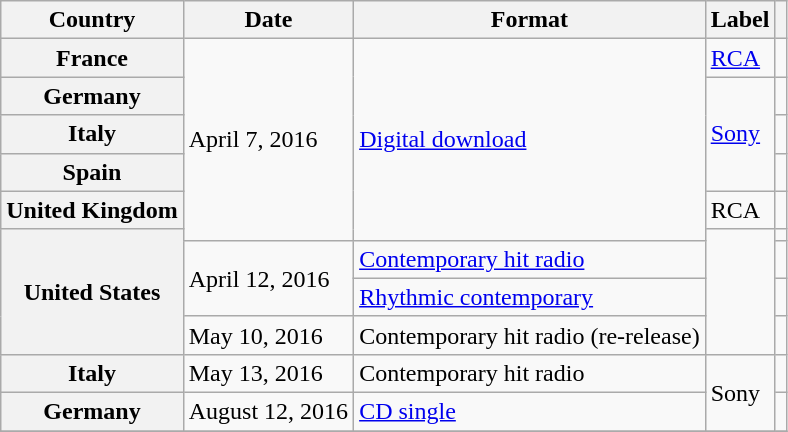<table class="wikitable plainrowheaders">
<tr>
<th scope="col">Country</th>
<th scope="col">Date</th>
<th scope="col">Format</th>
<th scope="col">Label</th>
<th scope="col"></th>
</tr>
<tr>
<th scope="row">France</th>
<td rowspan="6">April 7, 2016</td>
<td rowspan="6"><a href='#'>Digital download</a></td>
<td><a href='#'>RCA</a></td>
<td style="text-align:center;"></td>
</tr>
<tr>
<th scope="row">Germany</th>
<td rowspan="3"><a href='#'>Sony</a></td>
<td style="text-align:center;"></td>
</tr>
<tr>
<th scope="row">Italy</th>
<td style="text-align:center;"></td>
</tr>
<tr>
<th scope="row">Spain</th>
<td style="text-align:center;"></td>
</tr>
<tr>
<th scope="row">United Kingdom</th>
<td>RCA</td>
<td style="text-align:center;"></td>
</tr>
<tr>
<th scope="row" rowspan="4">United States</th>
<td rowspan="4"></td>
<td style="text-align:center;"></td>
</tr>
<tr>
<td rowspan="2">April 12, 2016</td>
<td><a href='#'>Contemporary hit radio</a></td>
<td style="text-align:center;"></td>
</tr>
<tr>
<td><a href='#'>Rhythmic contemporary</a></td>
<td style="text-align:center;"></td>
</tr>
<tr>
<td>May 10, 2016</td>
<td>Contemporary hit radio (re-release)</td>
<td style="text-align:center;"></td>
</tr>
<tr>
<th scope="row">Italy</th>
<td>May 13, 2016</td>
<td>Contemporary hit radio</td>
<td rowspan="2">Sony</td>
<td style="text-align:center;"></td>
</tr>
<tr>
<th scope="row">Germany</th>
<td>August 12, 2016</td>
<td><a href='#'>CD single</a></td>
<td></td>
</tr>
<tr>
</tr>
</table>
